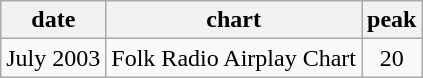<table class="wikitable" style="text-align:center">
<tr>
<th>date</th>
<th>chart</th>
<th>peak</th>
</tr>
<tr>
<td>July 2003</td>
<td>Folk Radio Airplay Chart</td>
<td>20</td>
</tr>
</table>
